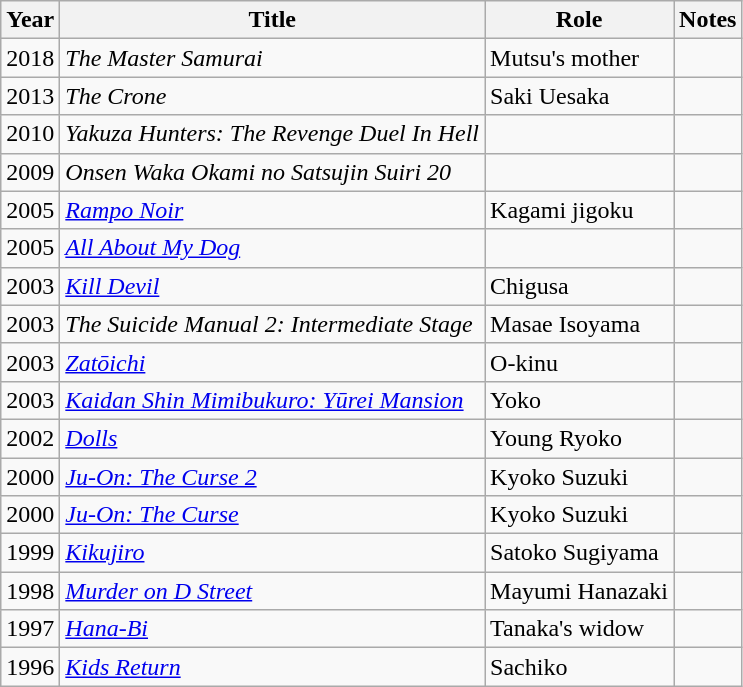<table class="wikitable sortable">
<tr>
<th>Year</th>
<th>Title</th>
<th>Role</th>
<th class="unsortable">Notes</th>
</tr>
<tr>
<td>2018</td>
<td><em>The Master Samurai</em></td>
<td>Mutsu's mother</td>
<td></td>
</tr>
<tr>
<td>2013</td>
<td><em>The Crone</em></td>
<td>Saki Uesaka</td>
<td></td>
</tr>
<tr>
<td>2010</td>
<td><em>Yakuza Hunters: The Revenge Duel In Hell</em></td>
<td></td>
<td></td>
</tr>
<tr>
<td>2009</td>
<td><em>Onsen Waka Okami no Satsujin Suiri 20</em></td>
<td></td>
<td></td>
</tr>
<tr>
<td>2005</td>
<td><em><a href='#'>Rampo Noir</a></em></td>
<td>Kagami jigoku</td>
<td></td>
</tr>
<tr>
<td>2005</td>
<td><em><a href='#'>All About My Dog</a></em></td>
<td></td>
<td></td>
</tr>
<tr>
<td>2003</td>
<td><em><a href='#'>Kill Devil</a></em></td>
<td>Chigusa</td>
<td></td>
</tr>
<tr>
<td>2003</td>
<td><em>The Suicide Manual 2: Intermediate Stage</em></td>
<td>Masae Isoyama</td>
<td></td>
</tr>
<tr>
<td>2003</td>
<td><em><a href='#'>Zatōichi</a></em></td>
<td>O-kinu</td>
<td></td>
</tr>
<tr>
<td>2003</td>
<td><em><a href='#'>Kaidan Shin Mimibukuro: Yūrei Mansion</a></em></td>
<td>Yoko</td>
<td></td>
</tr>
<tr>
<td>2002</td>
<td><em><a href='#'>Dolls</a></em></td>
<td>Young Ryoko</td>
<td></td>
</tr>
<tr>
<td>2000</td>
<td><em><a href='#'>Ju-On: The Curse 2</a></em></td>
<td>Kyoko Suzuki</td>
<td></td>
</tr>
<tr>
<td>2000</td>
<td><em><a href='#'>Ju-On: The Curse</a></em></td>
<td>Kyoko Suzuki</td>
<td></td>
</tr>
<tr>
<td>1999</td>
<td><em><a href='#'>Kikujiro</a></em></td>
<td>Satoko Sugiyama</td>
<td></td>
</tr>
<tr>
<td>1998</td>
<td><em><a href='#'>Murder on D Street</a></em></td>
<td>Mayumi Hanazaki</td>
<td></td>
</tr>
<tr>
<td>1997</td>
<td><em><a href='#'>Hana-Bi</a></em></td>
<td>Tanaka's widow</td>
<td></td>
</tr>
<tr>
<td>1996</td>
<td><em><a href='#'>Kids Return</a></em></td>
<td>Sachiko</td>
<td></td>
</tr>
</table>
